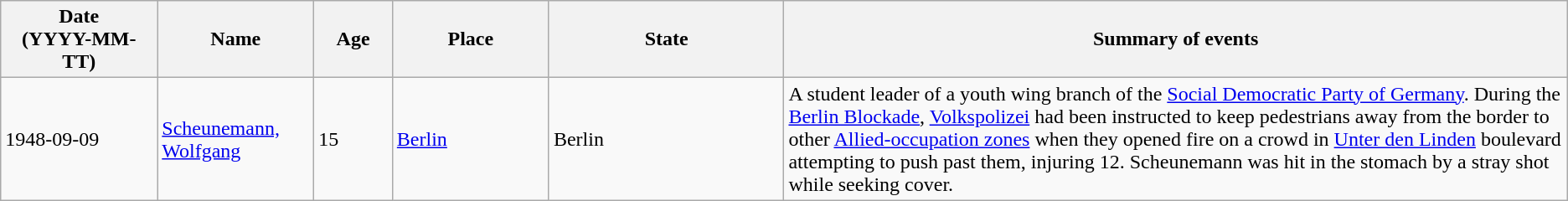<table class="wikitable sortable static-row-numbers static-row-header-text">
<tr>
<th style="width:10%;">Date<br>(YYYY-MM-TT)</th>
<th style="width:10%;">Name</th>
<th style="width:5%;">Age</th>
<th style="width:10%;">Place</th>
<th style="width:15%;">State</th>
<th style="width:50%;">Summary of events</th>
</tr>
<tr>
<td>1948-09-09</td>
<td><a href='#'>Scheunemann, Wolfgang</a></td>
<td>15</td>
<td><a href='#'>Berlin</a></td>
<td>Berlin</td>
<td>A student leader of a youth wing branch of the <a href='#'>Social Democratic Party of Germany</a>. During the <a href='#'>Berlin Blockade</a>, <a href='#'>Volkspolizei</a> had been instructed to keep pedestrians away from the border to other <a href='#'>Allied-occupation zones</a> when they opened fire on a crowd in <a href='#'>Unter den Linden</a> boulevard attempting to push past them, injuring 12. Scheunemann was hit in the stomach by a stray shot while seeking cover.</td>
</tr>
</table>
